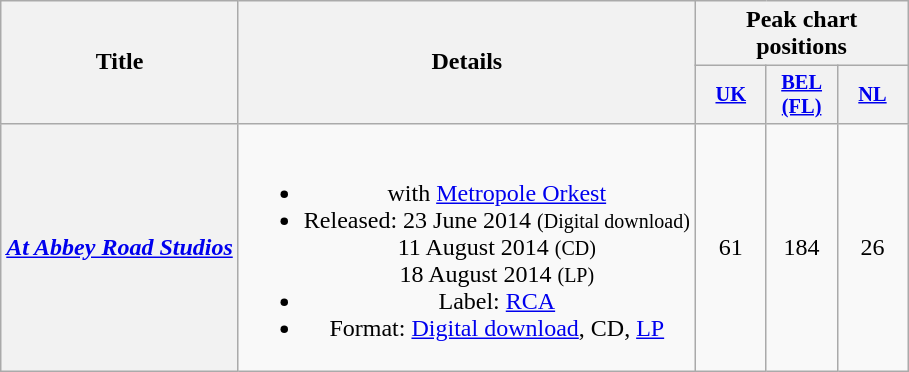<table class="wikitable plainrowheaders" style="text-align:center;">
<tr>
<th scope="col" rowspan="2">Title</th>
<th scope="col" rowspan="2">Details</th>
<th scope="col" colspan="3">Peak chart positions</th>
</tr>
<tr>
<th scope="col" style="width:3em;font-size:85%;"><a href='#'>UK</a><br></th>
<th scope="col" style="width:3em;font-size:85%;"><a href='#'>BEL<br>(FL)</a><br></th>
<th scope="col" style="width:3em;font-size:85%;"><a href='#'>NL</a><br></th>
</tr>
<tr>
<th scope="row"><em><a href='#'>At Abbey Road Studios</a></em></th>
<td><br><ul><li>with <a href='#'>Metropole Orkest</a></li><li>Released: 23 June 2014 <small>(Digital download)</small><br>11 August 2014 <small>(CD)</small><br>18 August 2014 <small>(LP)</small></li><li>Label: <a href='#'>RCA</a></li><li>Format: <a href='#'>Digital download</a>, CD, <a href='#'>LP</a></li></ul></td>
<td>61</td>
<td>184</td>
<td>26</td>
</tr>
</table>
